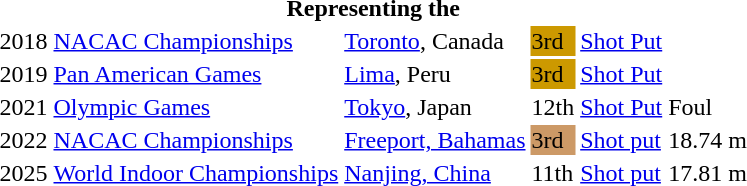<table>
<tr>
<th colspan="7">Representing the </th>
</tr>
<tr>
<td>2018</td>
<td><a href='#'>NACAC Championships</a></td>
<td><a href='#'>Toronto</a>, Canada</td>
<td bgcolor=cc9900>3rd</td>
<td><a href='#'>Shot Put</a></td>
<td><a href='#'></a></td>
</tr>
<tr>
<td>2019</td>
<td><a href='#'>Pan American Games</a></td>
<td><a href='#'>Lima</a>, Peru</td>
<td bgcolor=cc9900>3rd</td>
<td><a href='#'>Shot Put</a></td>
<td><a href='#'></a></td>
</tr>
<tr>
<td>2021</td>
<td><a href='#'>Olympic Games</a></td>
<td><a href='#'>Tokyo</a>, Japan</td>
<td>12th</td>
<td><a href='#'>Shot Put</a></td>
<td>Foul</td>
</tr>
<tr>
<td>2022</td>
<td><a href='#'>NACAC Championships</a></td>
<td><a href='#'>Freeport, Bahamas</a></td>
<td bgcolor=cc9966>3rd</td>
<td><a href='#'>Shot put</a></td>
<td>18.74 m</td>
</tr>
<tr>
<td>2025</td>
<td><a href='#'>World Indoor Championships</a></td>
<td><a href='#'>Nanjing, China</a></td>
<td>11th</td>
<td><a href='#'>Shot put</a></td>
<td>17.81 m</td>
</tr>
</table>
